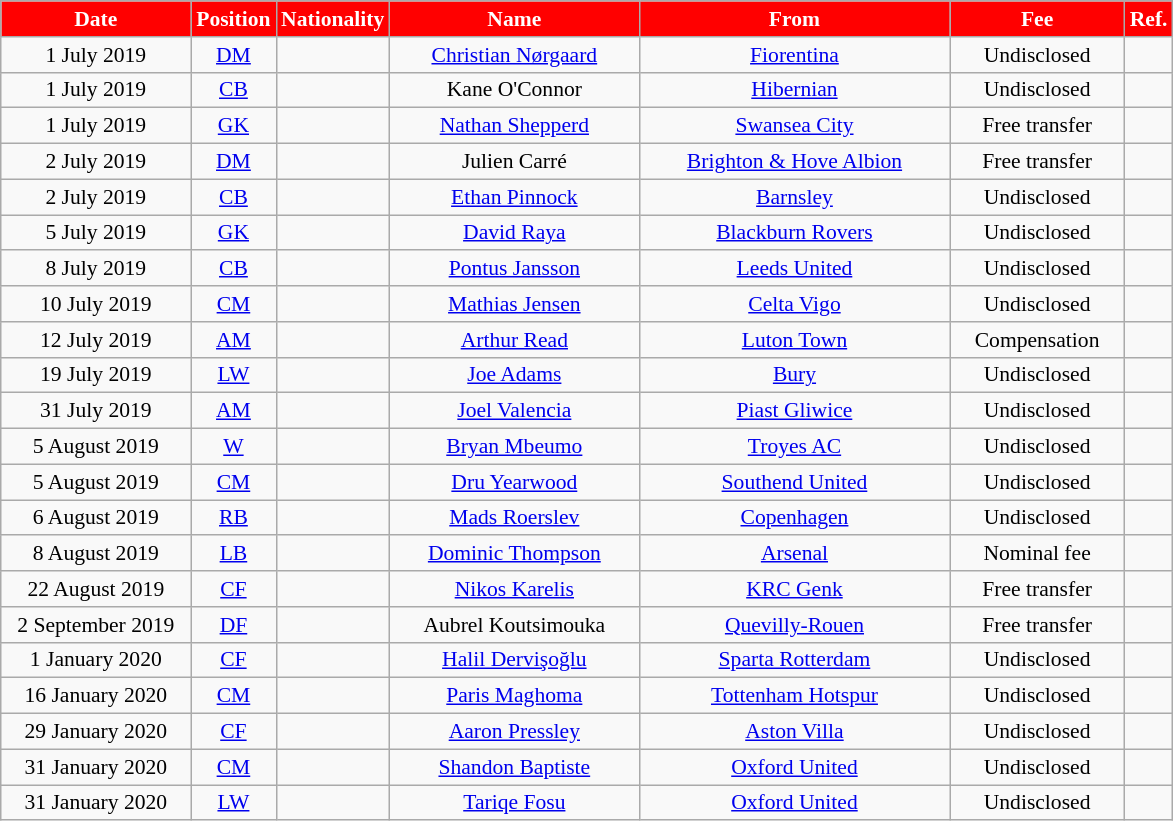<table class="wikitable"  style="text-align:center; font-size:90%; ">
<tr>
<th style="background:#FF0000; color:#FFFFFF; width:120px;">Date</th>
<th style="background:#FF0000; color:#FFFFFF; width:50px;">Position</th>
<th style="background:#FF0000; color:#FFFFFF; width:50px;">Nationality</th>
<th style="background:#FF0000; color:#FFFFFF; width:160px;">Name</th>
<th style="background:#FF0000; color:#FFFFFF; width:200px;">From</th>
<th style="background:#FF0000; color:#FFFFFF; width:110px;">Fee</th>
<th style="background:#FF0000; color:#FFFFFF; width:25px;">Ref.</th>
</tr>
<tr>
<td>1 July 2019</td>
<td><a href='#'>DM</a></td>
<td></td>
<td><a href='#'>Christian Nørgaard</a></td>
<td> <a href='#'>Fiorentina</a></td>
<td>Undisclosed</td>
<td></td>
</tr>
<tr>
<td>1 July 2019</td>
<td><a href='#'>CB</a></td>
<td></td>
<td>Kane O'Connor</td>
<td> <a href='#'>Hibernian</a></td>
<td>Undisclosed</td>
<td></td>
</tr>
<tr>
<td>1 July 2019</td>
<td><a href='#'>GK</a></td>
<td></td>
<td><a href='#'>Nathan Shepperd</a></td>
<td> <a href='#'>Swansea City</a></td>
<td>Free transfer</td>
<td></td>
</tr>
<tr>
<td>2 July 2019</td>
<td><a href='#'>DM</a></td>
<td></td>
<td>Julien Carré</td>
<td> <a href='#'>Brighton & Hove Albion</a></td>
<td>Free transfer</td>
<td></td>
</tr>
<tr>
<td>2 July 2019</td>
<td><a href='#'>CB</a></td>
<td></td>
<td><a href='#'>Ethan Pinnock</a></td>
<td> <a href='#'>Barnsley</a></td>
<td>Undisclosed</td>
<td></td>
</tr>
<tr>
<td>5 July 2019</td>
<td><a href='#'>GK</a></td>
<td></td>
<td><a href='#'>David Raya</a></td>
<td> <a href='#'>Blackburn Rovers</a></td>
<td>Undisclosed</td>
<td></td>
</tr>
<tr>
<td>8 July 2019</td>
<td><a href='#'>CB</a></td>
<td></td>
<td><a href='#'>Pontus Jansson</a></td>
<td> <a href='#'>Leeds United</a></td>
<td>Undisclosed</td>
<td></td>
</tr>
<tr>
<td>10 July 2019</td>
<td><a href='#'>CM</a></td>
<td></td>
<td><a href='#'>Mathias Jensen</a></td>
<td> <a href='#'>Celta Vigo</a></td>
<td>Undisclosed</td>
<td></td>
</tr>
<tr>
<td>12 July 2019</td>
<td><a href='#'>AM</a></td>
<td></td>
<td><a href='#'>Arthur Read</a></td>
<td> <a href='#'>Luton Town</a></td>
<td>Compensation</td>
<td></td>
</tr>
<tr>
<td>19 July 2019</td>
<td><a href='#'>LW</a></td>
<td></td>
<td><a href='#'>Joe Adams</a></td>
<td> <a href='#'>Bury</a></td>
<td>Undisclosed</td>
<td></td>
</tr>
<tr>
<td>31 July 2019</td>
<td><a href='#'>AM</a></td>
<td></td>
<td><a href='#'>Joel Valencia</a></td>
<td> <a href='#'>Piast Gliwice</a></td>
<td>Undisclosed</td>
<td></td>
</tr>
<tr>
<td>5 August 2019</td>
<td><a href='#'>W</a></td>
<td></td>
<td><a href='#'>Bryan Mbeumo</a></td>
<td> <a href='#'>Troyes AC</a></td>
<td>Undisclosed</td>
<td></td>
</tr>
<tr>
<td>5 August 2019</td>
<td><a href='#'>CM</a></td>
<td></td>
<td><a href='#'>Dru Yearwood</a></td>
<td> <a href='#'>Southend United</a></td>
<td>Undisclosed</td>
<td></td>
</tr>
<tr>
<td>6 August 2019</td>
<td><a href='#'>RB</a></td>
<td></td>
<td><a href='#'>Mads Roerslev</a></td>
<td> <a href='#'>Copenhagen</a></td>
<td>Undisclosed</td>
<td></td>
</tr>
<tr>
<td>8 August 2019</td>
<td><a href='#'>LB</a></td>
<td></td>
<td><a href='#'>Dominic Thompson</a></td>
<td> <a href='#'>Arsenal</a></td>
<td>Nominal fee</td>
<td></td>
</tr>
<tr>
<td>22 August 2019</td>
<td><a href='#'>CF</a></td>
<td></td>
<td><a href='#'>Nikos Karelis</a></td>
<td> <a href='#'>KRC Genk</a></td>
<td>Free transfer</td>
<td></td>
</tr>
<tr>
<td>2 September 2019</td>
<td><a href='#'>DF</a></td>
<td></td>
<td>Aubrel Koutsimouka</td>
<td> <a href='#'>Quevilly-Rouen</a></td>
<td>Free transfer</td>
<td></td>
</tr>
<tr>
<td>1 January 2020</td>
<td><a href='#'>CF</a></td>
<td></td>
<td><a href='#'>Halil Dervişoğlu</a></td>
<td> <a href='#'>Sparta Rotterdam</a></td>
<td>Undisclosed</td>
<td></td>
</tr>
<tr>
<td>16 January 2020</td>
<td><a href='#'>CM</a></td>
<td></td>
<td><a href='#'>Paris Maghoma</a></td>
<td> <a href='#'>Tottenham Hotspur</a></td>
<td>Undisclosed</td>
<td></td>
</tr>
<tr>
<td>29 January 2020</td>
<td><a href='#'>CF</a></td>
<td></td>
<td><a href='#'>Aaron Pressley</a></td>
<td> <a href='#'>Aston Villa</a></td>
<td>Undisclosed</td>
<td></td>
</tr>
<tr>
<td>31 January 2020</td>
<td><a href='#'>CM</a></td>
<td></td>
<td><a href='#'>Shandon Baptiste</a></td>
<td> <a href='#'>Oxford United</a></td>
<td>Undisclosed</td>
<td></td>
</tr>
<tr>
<td>31 January 2020</td>
<td><a href='#'>LW</a></td>
<td></td>
<td><a href='#'>Tariqe Fosu</a></td>
<td> <a href='#'>Oxford United</a></td>
<td>Undisclosed</td>
<td></td>
</tr>
</table>
